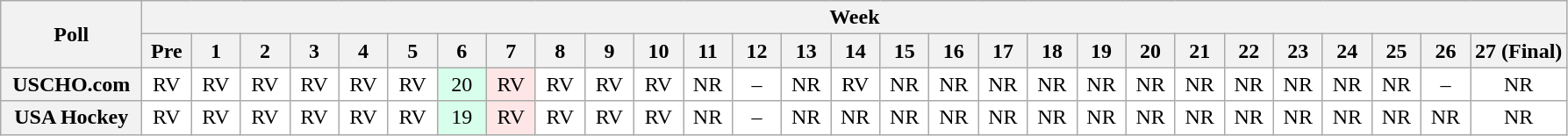<table class="wikitable" style="white-space:nowrap;">
<tr>
<th scope="col" width="100" rowspan="2">Poll</th>
<th colspan="28">Week</th>
</tr>
<tr>
<th scope="col" width="30">Pre</th>
<th scope="col" width="30">1</th>
<th scope="col" width="30">2</th>
<th scope="col" width="30">3</th>
<th scope="col" width="30">4</th>
<th scope="col" width="30">5</th>
<th scope="col" width="30">6</th>
<th scope="col" width="30">7</th>
<th scope="col" width="30">8</th>
<th scope="col" width="30">9</th>
<th scope="col" width="30">10</th>
<th scope="col" width="30">11</th>
<th scope="col" width="30">12</th>
<th scope="col" width="30">13</th>
<th scope="col" width="30">14</th>
<th scope="col" width="30">15</th>
<th scope="col" width="30">16</th>
<th scope="col" width="30">17</th>
<th scope="col" width="30">18</th>
<th scope="col" width="30">19</th>
<th scope="col" width="30">20</th>
<th scope="col" width="30">21</th>
<th scope="col" width="30">22</th>
<th scope="col" width="30">23</th>
<th scope="col" width="30">24</th>
<th scope="col" width="30">25</th>
<th scope="col" width="30">26</th>
<th scope="col" width="30">27 (Final)</th>
</tr>
<tr style="text-align:center;">
<th>USCHO.com</th>
<td bgcolor=FFFFFF>RV</td>
<td bgcolor=FFFFFF>RV</td>
<td bgcolor=FFFFFF>RV</td>
<td bgcolor=FFFFFF>RV</td>
<td bgcolor=FFFFFF>RV</td>
<td bgcolor=FFFFFF>RV</td>
<td bgcolor=D8FFEB>20</td>
<td bgcolor=FFE6E6>RV</td>
<td bgcolor=FFFFFF>RV</td>
<td bgcolor=FFFFFF>RV</td>
<td bgcolor=FFFFFF>RV</td>
<td bgcolor=FFFFFF>NR</td>
<td bgcolor=FFFFFF>–</td>
<td bgcolor=FFFFFF>NR</td>
<td bgcolor=FFFFFF>RV</td>
<td bgcolor=FFFFFF>NR</td>
<td bgcolor=FFFFFF>NR</td>
<td bgcolor=FFFFFF>NR</td>
<td bgcolor=FFFFFF>NR</td>
<td bgcolor=FFFFFF>NR</td>
<td bgcolor=FFFFFF>NR</td>
<td bgcolor=FFFFFF>NR</td>
<td bgcolor=FFFFFF>NR</td>
<td bgcolor=FFFFFF>NR</td>
<td bgcolor=FFFFFF>NR</td>
<td bgcolor=FFFFFF>NR</td>
<td bgcolor=FFFFFF>–</td>
<td bgcolor=FFFFFF>NR</td>
</tr>
<tr style="text-align:center;">
<th>USA Hockey</th>
<td bgcolor=FFFFFF>RV</td>
<td bgcolor=FFFFFF>RV</td>
<td bgcolor=FFFFFF>RV</td>
<td bgcolor=FFFFFF>RV</td>
<td bgcolor=FFFFFF>RV</td>
<td bgcolor=FFFFFF>RV</td>
<td bgcolor=D8FFEB>19</td>
<td bgcolor=FFE6E6>RV</td>
<td bgcolor=FFFFFF>RV</td>
<td bgcolor=FFFFFF>RV</td>
<td bgcolor=FFFFFF>RV</td>
<td bgcolor=FFFFFF>NR</td>
<td bgcolor=FFFFFF>–</td>
<td bgcolor=FFFFFF>NR</td>
<td bgcolor=FFFFFF>NR</td>
<td bgcolor=FFFFFF>NR</td>
<td bgcolor=FFFFFF>NR</td>
<td bgcolor=FFFFFF>NR</td>
<td bgcolor=FFFFFF>NR</td>
<td bgcolor=FFFFFF>NR</td>
<td bgcolor=FFFFFF>NR</td>
<td bgcolor=FFFFFF>NR</td>
<td bgcolor=FFFFFF>NR</td>
<td bgcolor=FFFFFF>NR</td>
<td bgcolor=FFFFFF>NR</td>
<td bgcolor=FFFFFF>NR</td>
<td bgcolor=FFFFFF>NR</td>
<td bgcolor=FFFFFF>NR</td>
</tr>
</table>
